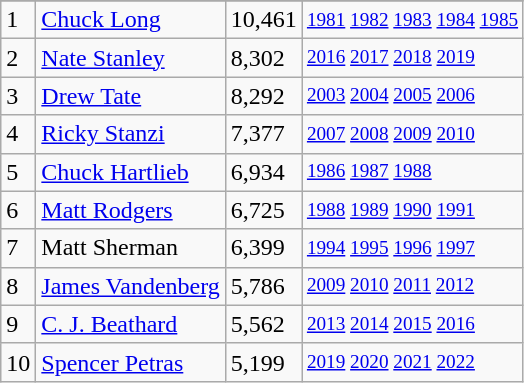<table class="wikitable">
<tr>
</tr>
<tr>
<td>1</td>
<td><a href='#'>Chuck Long</a></td>
<td>10,461</td>
<td style="font-size:80%;"><a href='#'>1981</a> <a href='#'>1982</a> <a href='#'>1983</a> <a href='#'>1984</a> <a href='#'>1985</a></td>
</tr>
<tr>
<td>2</td>
<td><a href='#'>Nate Stanley</a></td>
<td>8,302</td>
<td style="font-size:80%;"><a href='#'>2016</a> <a href='#'>2017</a> <a href='#'>2018</a> <a href='#'>2019</a></td>
</tr>
<tr>
<td>3</td>
<td><a href='#'>Drew Tate</a></td>
<td>8,292</td>
<td style="font-size:80%;"><a href='#'>2003</a> <a href='#'>2004</a> <a href='#'>2005</a> <a href='#'>2006</a></td>
</tr>
<tr>
<td>4</td>
<td><a href='#'>Ricky Stanzi</a></td>
<td>7,377</td>
<td style="font-size:80%;"><a href='#'>2007</a> <a href='#'>2008</a> <a href='#'>2009</a> <a href='#'>2010</a></td>
</tr>
<tr>
<td>5</td>
<td><a href='#'>Chuck Hartlieb</a></td>
<td>6,934</td>
<td style="font-size:80%;"><a href='#'>1986</a> <a href='#'>1987</a> <a href='#'>1988</a></td>
</tr>
<tr>
<td>6</td>
<td><a href='#'>Matt Rodgers</a></td>
<td>6,725</td>
<td style="font-size:80%;"><a href='#'>1988</a> <a href='#'>1989</a> <a href='#'>1990</a> <a href='#'>1991</a></td>
</tr>
<tr>
<td>7</td>
<td>Matt Sherman</td>
<td>6,399</td>
<td style="font-size:80%;"><a href='#'>1994</a> <a href='#'>1995</a> <a href='#'>1996</a> <a href='#'>1997</a></td>
</tr>
<tr>
<td>8</td>
<td><a href='#'>James Vandenberg</a></td>
<td>5,786</td>
<td style="font-size:80%;"><a href='#'>2009</a> <a href='#'>2010</a> <a href='#'>2011</a> <a href='#'>2012</a></td>
</tr>
<tr>
<td>9</td>
<td><a href='#'>C. J. Beathard</a></td>
<td>5,562</td>
<td style="font-size:80%;"><a href='#'>2013</a> <a href='#'>2014</a> <a href='#'>2015</a> <a href='#'>2016</a></td>
</tr>
<tr>
<td>10</td>
<td><a href='#'>Spencer Petras</a></td>
<td>5,199</td>
<td style="font-size:80%;"><a href='#'>2019</a> <a href='#'>2020</a> <a href='#'>2021</a> <a href='#'>2022</a><br></td>
</tr>
</table>
